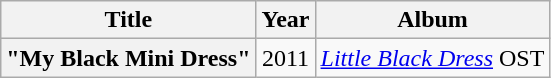<table class="wikitable plainrowheaders" style="text-align:center">
<tr>
<th scope="col">Title</th>
<th scope="col">Year</th>
<th scope="col">Album</th>
</tr>
<tr>
<th scope="row">"My Black Mini Dress"<br></th>
<td>2011</td>
<td><em><a href='#'>Little Black Dress</a></em> OST</td>
</tr>
</table>
